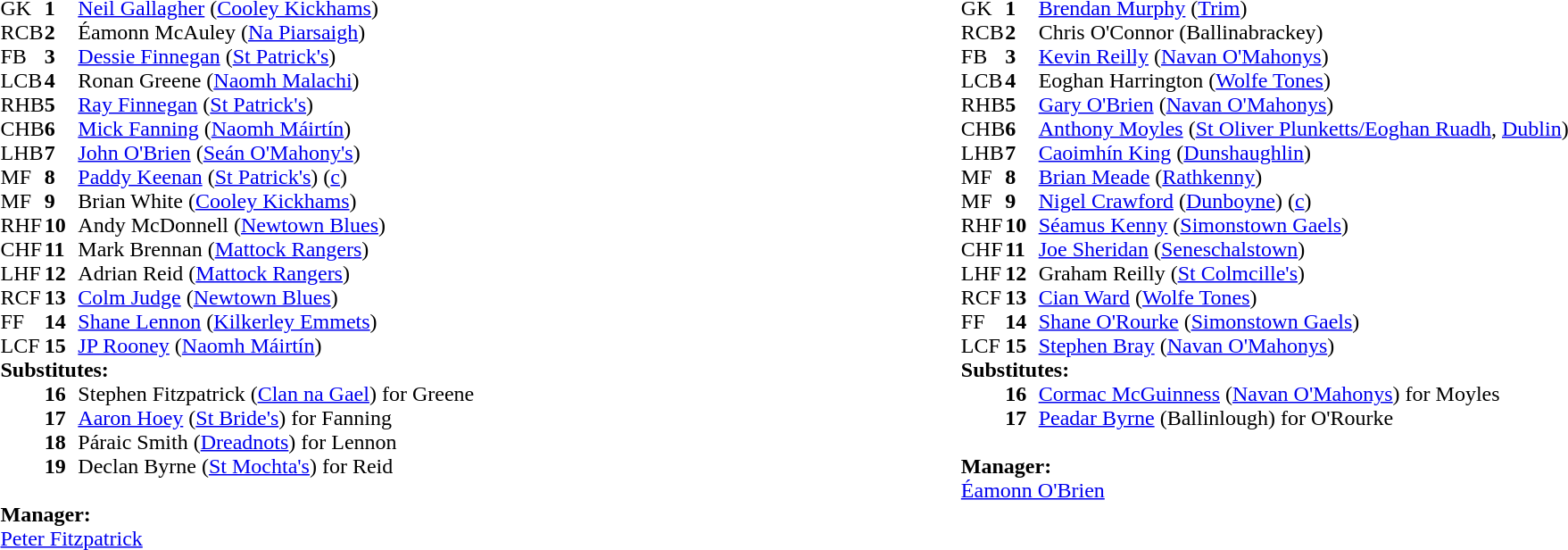<table style="width:100%;">
<tr>
<td style="vertical-align:top; width:50%"><br><table cellspacing="0" cellpadding="0">
<tr>
<th width="25"></th>
<th width="25"></th>
</tr>
<tr>
<td>GK</td>
<td><strong>1</strong></td>
<td><a href='#'>Neil Gallagher</a> (<a href='#'>Cooley Kickhams</a>)</td>
</tr>
<tr>
<td>RCB</td>
<td><strong>2</strong></td>
<td>Éamonn McAuley (<a href='#'>Na Piarsaigh</a>)</td>
</tr>
<tr>
<td>FB</td>
<td><strong>3</strong></td>
<td><a href='#'>Dessie Finnegan</a> (<a href='#'>St Patrick's</a>)</td>
</tr>
<tr>
<td>LCB</td>
<td><strong>4</strong></td>
<td>Ronan Greene (<a href='#'>Naomh Malachi</a>)</td>
</tr>
<tr>
<td>RHB</td>
<td><strong>5</strong></td>
<td><a href='#'>Ray Finnegan</a> (<a href='#'>St Patrick's</a>)</td>
</tr>
<tr>
<td>CHB</td>
<td><strong>6</strong></td>
<td><a href='#'>Mick Fanning</a> (<a href='#'>Naomh Máirtín</a>)</td>
</tr>
<tr>
<td>LHB</td>
<td><strong>7</strong></td>
<td><a href='#'>John O'Brien</a> (<a href='#'>Seán O'Mahony's</a>)</td>
</tr>
<tr>
<td>MF</td>
<td><strong>8</strong></td>
<td><a href='#'>Paddy Keenan</a> (<a href='#'>St Patrick's</a>) (<a href='#'>c</a>)</td>
</tr>
<tr>
<td>MF</td>
<td><strong>9</strong></td>
<td>Brian White (<a href='#'>Cooley Kickhams</a>)</td>
</tr>
<tr>
<td>RHF</td>
<td><strong>10</strong></td>
<td>Andy McDonnell (<a href='#'>Newtown Blues</a>)</td>
</tr>
<tr>
<td>CHF</td>
<td><strong>11</strong></td>
<td>Mark Brennan (<a href='#'>Mattock Rangers</a>)</td>
</tr>
<tr>
<td>LHF</td>
<td><strong>12</strong></td>
<td>Adrian Reid (<a href='#'>Mattock Rangers</a>)</td>
</tr>
<tr>
<td>RCF</td>
<td><strong>13</strong></td>
<td><a href='#'>Colm Judge</a> (<a href='#'>Newtown Blues</a>)</td>
</tr>
<tr>
<td>FF</td>
<td><strong>14</strong></td>
<td><a href='#'>Shane Lennon</a> (<a href='#'>Kilkerley Emmets</a>)</td>
</tr>
<tr>
<td>LCF</td>
<td><strong>15</strong></td>
<td><a href='#'>JP Rooney</a> (<a href='#'>Naomh Máirtín</a>)</td>
</tr>
<tr>
<td colspan=3><strong>Substitutes:</strong></td>
</tr>
<tr>
<td></td>
<td><strong>16</strong></td>
<td>Stephen Fitzpatrick (<a href='#'>Clan na Gael</a>) for Greene</td>
</tr>
<tr>
<td></td>
<td><strong>17</strong></td>
<td><a href='#'>Aaron Hoey</a> (<a href='#'>St Bride's</a>) for Fanning</td>
</tr>
<tr>
<td></td>
<td><strong>18</strong></td>
<td>Páraic Smith (<a href='#'>Dreadnots</a>) for Lennon</td>
</tr>
<tr>
<td></td>
<td><strong>19</strong></td>
<td>Declan Byrne (<a href='#'>St Mochta's</a>) for Reid</td>
</tr>
<tr>
<td colspan=3><br><strong>Manager:</strong></td>
</tr>
<tr>
<td colspan="4"><a href='#'>Peter Fitzpatrick</a></td>
</tr>
<tr>
</tr>
</table>
</td>
<td style="vertical-align:top; width:50%"><br><table cellspacing="0" cellpadding="0" style="margin:auto">
<tr>
<th width="25"></th>
<th width="25"></th>
</tr>
<tr>
<td>GK</td>
<td><strong>1</strong></td>
<td><a href='#'> Brendan Murphy</a> (<a href='#'>Trim</a>)</td>
</tr>
<tr>
<td>RCB</td>
<td><strong>2</strong></td>
<td>Chris O'Connor (Ballinabrackey)</td>
</tr>
<tr>
<td>FB</td>
<td><strong>3</strong></td>
<td><a href='#'> Kevin Reilly</a> (<a href='#'>Navan O'Mahonys</a>)</td>
</tr>
<tr>
<td>LCB</td>
<td><strong>4</strong></td>
<td>Eoghan Harrington (<a href='#'>Wolfe Tones</a>)</td>
</tr>
<tr>
<td>RHB</td>
<td><strong>5</strong></td>
<td><a href='#'>Gary O'Brien</a> (<a href='#'>Navan O'Mahonys</a>)</td>
</tr>
<tr>
<td>CHB</td>
<td><strong>6</strong></td>
<td><a href='#'>Anthony Moyles</a> (<a href='#'>St Oliver Plunketts/Eoghan Ruadh</a>, <a href='#'>Dublin</a>)</td>
</tr>
<tr>
<td>LHB</td>
<td><strong>7</strong></td>
<td><a href='#'>Caoimhín King</a> (<a href='#'>Dunshaughlin</a>)</td>
</tr>
<tr>
<td>MF</td>
<td><strong>8</strong></td>
<td><a href='#'>Brian Meade</a> (<a href='#'>Rathkenny</a>)</td>
</tr>
<tr>
<td>MF</td>
<td><strong>9</strong></td>
<td><a href='#'>Nigel Crawford</a> (<a href='#'>Dunboyne</a>) (<a href='#'>c</a>)</td>
</tr>
<tr>
<td>RHF</td>
<td><strong>10</strong></td>
<td><a href='#'>Séamus Kenny</a> (<a href='#'>Simonstown Gaels</a>)</td>
</tr>
<tr>
<td>CHF</td>
<td><strong>11</strong></td>
<td><a href='#'>Joe Sheridan</a> (<a href='#'>Seneschalstown</a>)</td>
</tr>
<tr>
<td>LHF</td>
<td><strong>12</strong></td>
<td>Graham Reilly (<a href='#'>St Colmcille's</a>)</td>
</tr>
<tr>
<td>RCF</td>
<td><strong>13</strong></td>
<td><a href='#'>Cian Ward</a> (<a href='#'>Wolfe Tones</a>)</td>
</tr>
<tr>
<td>FF</td>
<td><strong>14</strong></td>
<td><a href='#'>Shane O'Rourke</a> (<a href='#'>Simonstown Gaels</a>)</td>
</tr>
<tr>
<td>LCF</td>
<td><strong>15</strong></td>
<td><a href='#'>Stephen Bray</a> (<a href='#'>Navan O'Mahonys</a>)</td>
</tr>
<tr>
<td colspan=3><strong>Substitutes:</strong></td>
</tr>
<tr>
<td></td>
<td><strong>16</strong></td>
<td><a href='#'>Cormac McGuinness</a> (<a href='#'>Navan O'Mahonys</a>) for Moyles</td>
</tr>
<tr>
<td></td>
<td><strong>17</strong></td>
<td><a href='#'>Peadar Byrne</a> (Ballinlough) for O'Rourke</td>
</tr>
<tr>
<td colspan=3><br><strong>Manager:</strong></td>
</tr>
<tr>
<td colspan="4"><a href='#'>Éamonn O'Brien</a></td>
</tr>
<tr>
</tr>
</table>
</td>
</tr>
<tr>
</tr>
</table>
